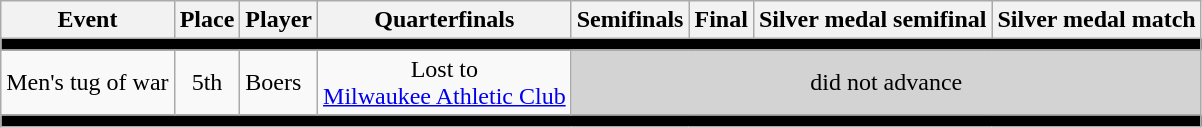<table class=wikitable style="text-align:center">
<tr>
<th>Event</th>
<th>Place</th>
<th>Player</th>
<th>Quarterfinals</th>
<th>Semifinals</th>
<th>Final</th>
<th>Silver medal semifinal</th>
<th>Silver medal match</th>
</tr>
<tr bgcolor=black>
<td colspan=8></td>
</tr>
<tr>
<td>Men's tug of war</td>
<td>5th</td>
<td align=left>Boers</td>
<td>Lost to <br> <a href='#'>Milwaukee Athletic Club</a></td>
<td bgcolor=lightgray colspan=4>did not advance</td>
</tr>
<tr bgcolor=black>
<td colspan=8></td>
</tr>
</table>
